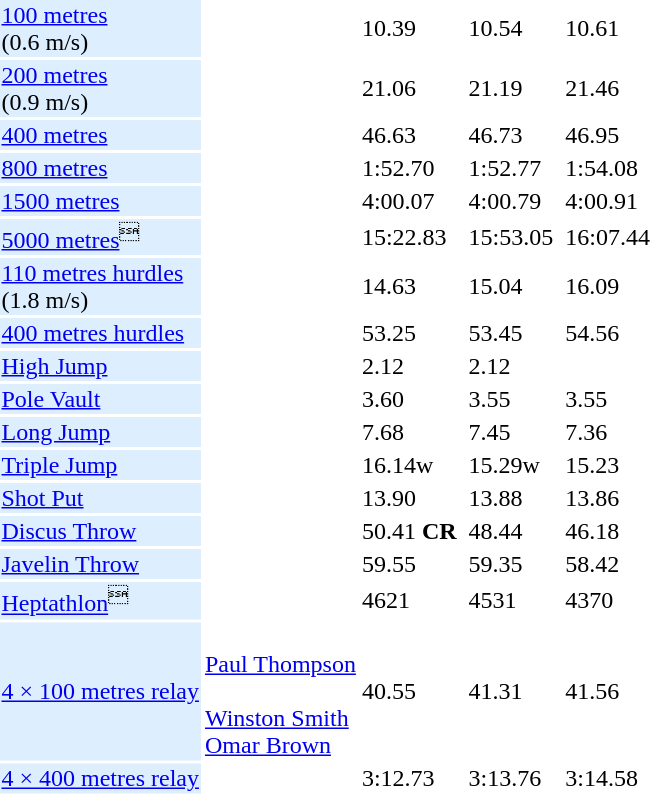<table>
<tr>
<td bgcolor = DDEEFF><a href='#'>100 metres</a> <br> (0.6 m/s)</td>
<td></td>
<td>10.39</td>
<td></td>
<td>10.54</td>
<td></td>
<td>10.61</td>
</tr>
<tr>
<td bgcolor = DDEEFF><a href='#'>200 metres</a> <br> (0.9 m/s)</td>
<td></td>
<td>21.06</td>
<td></td>
<td>21.19</td>
<td></td>
<td>21.46</td>
</tr>
<tr>
<td bgcolor = DDEEFF><a href='#'>400 metres</a></td>
<td></td>
<td>46.63</td>
<td></td>
<td>46.73</td>
<td></td>
<td>46.95</td>
</tr>
<tr>
<td bgcolor = DDEEFF><a href='#'>800 metres</a></td>
<td></td>
<td>1:52.70</td>
<td></td>
<td>1:52.77</td>
<td></td>
<td>1:54.08</td>
</tr>
<tr>
<td bgcolor = DDEEFF><a href='#'>1500 metres</a></td>
<td></td>
<td>4:00.07</td>
<td></td>
<td>4:00.79</td>
<td></td>
<td>4:00.91</td>
</tr>
<tr>
<td bgcolor = DDEEFF><a href='#'>5000 metres</a><sup></sup></td>
<td></td>
<td>15:22.83</td>
<td></td>
<td>15:53.05</td>
<td></td>
<td>16:07.44</td>
</tr>
<tr>
<td bgcolor = DDEEFF><a href='#'>110 metres hurdles</a> <br> (1.8 m/s)</td>
<td></td>
<td>14.63</td>
<td></td>
<td>15.04</td>
<td></td>
<td>16.09</td>
</tr>
<tr>
<td bgcolor = DDEEFF><a href='#'>400 metres hurdles</a></td>
<td></td>
<td>53.25</td>
<td></td>
<td>53.45</td>
<td></td>
<td>54.56</td>
</tr>
<tr>
<td bgcolor = DDEEFF><a href='#'>High Jump</a></td>
<td></td>
<td>2.12</td>
<td> <br> </td>
<td>2.12</td>
<td></td>
<td></td>
</tr>
<tr>
<td bgcolor = DDEEFF><a href='#'>Pole Vault</a></td>
<td></td>
<td>3.60</td>
<td></td>
<td>3.55</td>
<td></td>
<td>3.55</td>
</tr>
<tr>
<td bgcolor = DDEEFF><a href='#'>Long Jump</a></td>
<td></td>
<td>7.68</td>
<td></td>
<td>7.45</td>
<td></td>
<td>7.36</td>
</tr>
<tr>
<td bgcolor = DDEEFF><a href='#'>Triple Jump</a></td>
<td></td>
<td>16.14w</td>
<td></td>
<td>15.29w</td>
<td></td>
<td>15.23</td>
</tr>
<tr>
<td bgcolor = DDEEFF><a href='#'>Shot Put</a></td>
<td></td>
<td>13.90</td>
<td></td>
<td>13.88</td>
<td></td>
<td>13.86</td>
</tr>
<tr>
<td bgcolor = DDEEFF><a href='#'>Discus Throw</a></td>
<td></td>
<td>50.41 <strong>CR</strong></td>
<td></td>
<td>48.44</td>
<td></td>
<td>46.18</td>
</tr>
<tr>
<td bgcolor = DDEEFF><a href='#'>Javelin Throw</a></td>
<td></td>
<td>59.55</td>
<td></td>
<td>59.35</td>
<td></td>
<td>58.42</td>
</tr>
<tr>
<td bgcolor = DDEEFF><a href='#'>Heptathlon</a><sup></sup></td>
<td></td>
<td>4621</td>
<td></td>
<td>4531</td>
<td></td>
<td>4370</td>
</tr>
<tr>
<td bgcolor = DDEEFF><a href='#'>4 × 100 metres relay</a></td>
<td> <br> <a href='#'>Paul Thompson</a> <br>   <br> <a href='#'>Winston Smith</a> <br> <a href='#'>Omar Brown</a></td>
<td>40.55</td>
<td></td>
<td>41.31</td>
<td></td>
<td>41.56</td>
</tr>
<tr>
<td bgcolor = DDEEFF><a href='#'>4 × 400 metres relay</a></td>
<td></td>
<td>3:12.73</td>
<td></td>
<td>3:13.76</td>
<td></td>
<td>3:14.58</td>
</tr>
</table>
